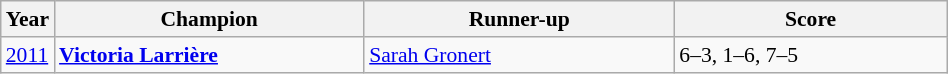<table class="wikitable" style="font-size:90%">
<tr>
<th>Year</th>
<th width="200">Champion</th>
<th width="200">Runner-up</th>
<th width="175">Score</th>
</tr>
<tr>
<td><a href='#'>2011</a></td>
<td> <strong><a href='#'>Victoria Larrière</a></strong></td>
<td> <a href='#'>Sarah Gronert</a></td>
<td>6–3, 1–6, 7–5</td>
</tr>
</table>
